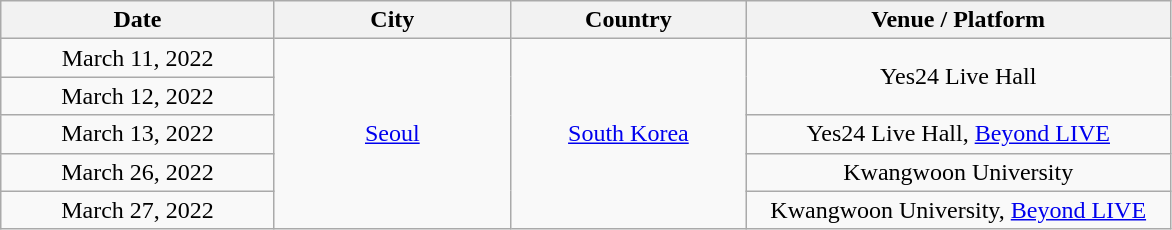<table class="wikitable" style="text-align:center;">
<tr>
<th width="175">Date</th>
<th width="150">City</th>
<th width="150">Country</th>
<th width="275">Venue / Platform</th>
</tr>
<tr>
<td>March 11, 2022</td>
<td rowspan="5"><a href='#'>Seoul</a></td>
<td rowspan="5"><a href='#'>South Korea</a></td>
<td rowspan="2">Yes24 Live Hall</td>
</tr>
<tr>
<td>March 12, 2022</td>
</tr>
<tr>
<td>March 13, 2022</td>
<td>Yes24 Live Hall, <a href='#'>Beyond LIVE</a></td>
</tr>
<tr>
<td>March 26, 2022</td>
<td>Kwangwoon University</td>
</tr>
<tr>
<td>March 27, 2022</td>
<td>Kwangwoon University, <a href='#'>Beyond LIVE</a></td>
</tr>
</table>
